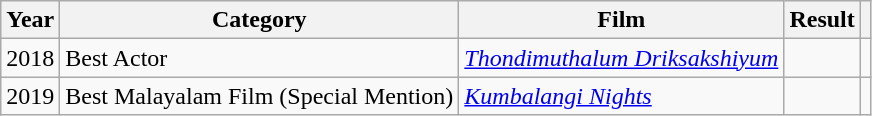<table class="wikitable sortable plainrowheaders">
<tr>
<th scope="col">Year</th>
<th scope="col">Category</th>
<th scope="col">Film</th>
<th scope="col">Result</th>
<th scope="col" class="unsortable"></th>
</tr>
<tr>
<td>2018</td>
<td>Best Actor</td>
<td><em><a href='#'>Thondimuthalum Driksakshiyum</a></em></td>
<td></td>
<td></td>
</tr>
<tr>
<td>2019</td>
<td>Best Malayalam Film (Special Mention)</td>
<td><em><a href='#'>Kumbalangi Nights</a></em></td>
<td></td>
<td></td>
</tr>
</table>
